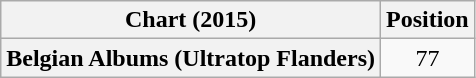<table class="wikitable plainrowheaders" style="text-align:center;">
<tr>
<th>Chart (2015)</th>
<th>Position</th>
</tr>
<tr>
<th scope="row">Belgian Albums (Ultratop Flanders)</th>
<td>77</td>
</tr>
</table>
